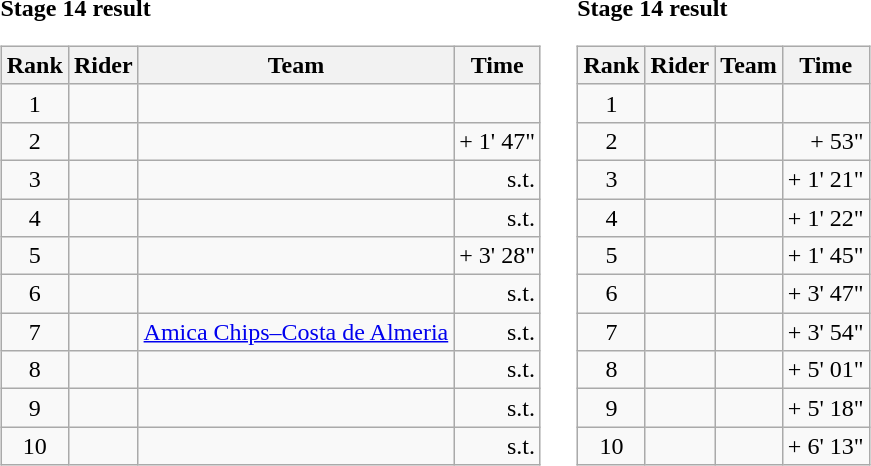<table>
<tr>
<td><strong>Stage 14 result</strong><br><table class="wikitable">
<tr>
<th scope="col">Rank</th>
<th scope="col">Rider</th>
<th scope="col">Team</th>
<th scope="col">Time</th>
</tr>
<tr>
<td style="text-align:center;">1</td>
<td></td>
<td></td>
<td style="text-align:right;"></td>
</tr>
<tr>
<td style="text-align:center;">2</td>
<td></td>
<td></td>
<td style="text-align:right;">+ 1' 47"</td>
</tr>
<tr>
<td style="text-align:center;">3</td>
<td></td>
<td></td>
<td style="text-align:right;">s.t.</td>
</tr>
<tr>
<td style="text-align:center;">4</td>
<td></td>
<td></td>
<td style="text-align:right;">s.t.</td>
</tr>
<tr>
<td style="text-align:center;">5</td>
<td></td>
<td></td>
<td style="text-align:right;">+ 3' 28"</td>
</tr>
<tr>
<td style="text-align:center;">6</td>
<td></td>
<td></td>
<td style="text-align:right;">s.t.</td>
</tr>
<tr>
<td style="text-align:center;">7</td>
<td></td>
<td><a href='#'>Amica Chips–Costa de Almeria</a></td>
<td style="text-align:right;">s.t.</td>
</tr>
<tr>
<td style="text-align:center;">8</td>
<td></td>
<td></td>
<td style="text-align:right;">s.t.</td>
</tr>
<tr>
<td style="text-align:center;">9</td>
<td></td>
<td></td>
<td style="text-align:right;">s.t.</td>
</tr>
<tr>
<td style="text-align:center;">10</td>
<td></td>
<td></td>
<td style="text-align:right;">s.t.</td>
</tr>
</table>
</td>
<td></td>
<td><strong>Stage 14 result</strong><br><table class="wikitable">
<tr>
<th scope="col">Rank</th>
<th scope="col">Rider</th>
<th scope="col">Team</th>
<th scope="col">Time</th>
</tr>
<tr>
<td style="text-align:center;">1</td>
<td></td>
<td></td>
<td style="text-align:right;"></td>
</tr>
<tr>
<td style="text-align:center;">2</td>
<td></td>
<td></td>
<td style="text-align:right;">+ 53"</td>
</tr>
<tr>
<td style="text-align:center;">3</td>
<td></td>
<td></td>
<td style="text-align:right;">+ 1' 21"</td>
</tr>
<tr>
<td style="text-align:center;">4</td>
<td></td>
<td></td>
<td style="text-align:right;">+ 1' 22"</td>
</tr>
<tr>
<td style="text-align:center;">5</td>
<td></td>
<td></td>
<td style="text-align:right;">+ 1' 45"</td>
</tr>
<tr>
<td style="text-align:center;">6</td>
<td></td>
<td></td>
<td style="text-align:right;">+ 3' 47"</td>
</tr>
<tr>
<td style="text-align:center;">7</td>
<td></td>
<td></td>
<td style="text-align:right;">+ 3' 54"</td>
</tr>
<tr>
<td style="text-align:center;">8</td>
<td></td>
<td></td>
<td style="text-align:right;">+ 5' 01"</td>
</tr>
<tr>
<td style="text-align:center;">9</td>
<td></td>
<td></td>
<td style="text-align:right;">+ 5' 18"</td>
</tr>
<tr>
<td style="text-align:center;">10</td>
<td></td>
<td></td>
<td style="text-align:right;">+ 6' 13"</td>
</tr>
</table>
</td>
</tr>
</table>
